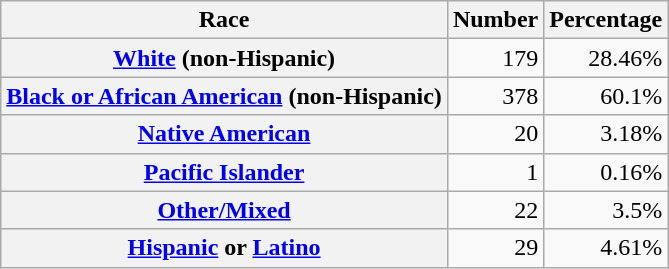<table class="wikitable" style="text-align:right">
<tr>
<th scope="col">Race</th>
<th scope="col">Number</th>
<th scope="col">Percentage</th>
</tr>
<tr>
<th scope="row"><a href='#'>White</a> (non-Hispanic)</th>
<td>179</td>
<td>28.46%</td>
</tr>
<tr>
<th scope="row"><a href='#'>Black or African American</a> (non-Hispanic)</th>
<td>378</td>
<td>60.1%</td>
</tr>
<tr>
<th scope="row"><a href='#'>Native American</a></th>
<td>20</td>
<td>3.18%</td>
</tr>
<tr>
<th scope="row"><a href='#'>Pacific Islander</a></th>
<td>1</td>
<td>0.16%</td>
</tr>
<tr>
<th scope="row"><a href='#'>Other/Mixed</a></th>
<td>22</td>
<td>3.5%</td>
</tr>
<tr>
<th scope="row"><a href='#'>Hispanic</a> or <a href='#'>Latino</a></th>
<td>29</td>
<td>4.61%</td>
</tr>
</table>
